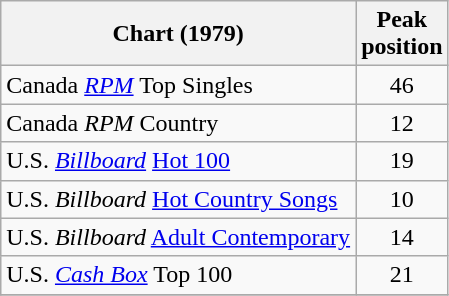<table class="wikitable sortable">
<tr>
<th>Chart (1979)</th>
<th>Peak<br>position</th>
</tr>
<tr>
<td>Canada <em><a href='#'>RPM</a></em> Top Singles</td>
<td style="text-align:center;">46</td>
</tr>
<tr>
<td>Canada <em>RPM</em> Country</td>
<td style="text-align:center;">12</td>
</tr>
<tr>
<td>U.S. <em><a href='#'>Billboard</a></em> <a href='#'>Hot 100</a></td>
<td style="text-align:center;">19</td>
</tr>
<tr>
<td>U.S. <em>Billboard</em> <a href='#'>Hot Country Songs</a></td>
<td style="text-align:center;">10</td>
</tr>
<tr>
<td>U.S. <em>Billboard</em> <a href='#'>Adult Contemporary</a></td>
<td style="text-align:center;">14</td>
</tr>
<tr>
<td>U.S. <a href='#'><em>Cash Box</em></a> Top 100</td>
<td align="center">21</td>
</tr>
<tr>
</tr>
</table>
